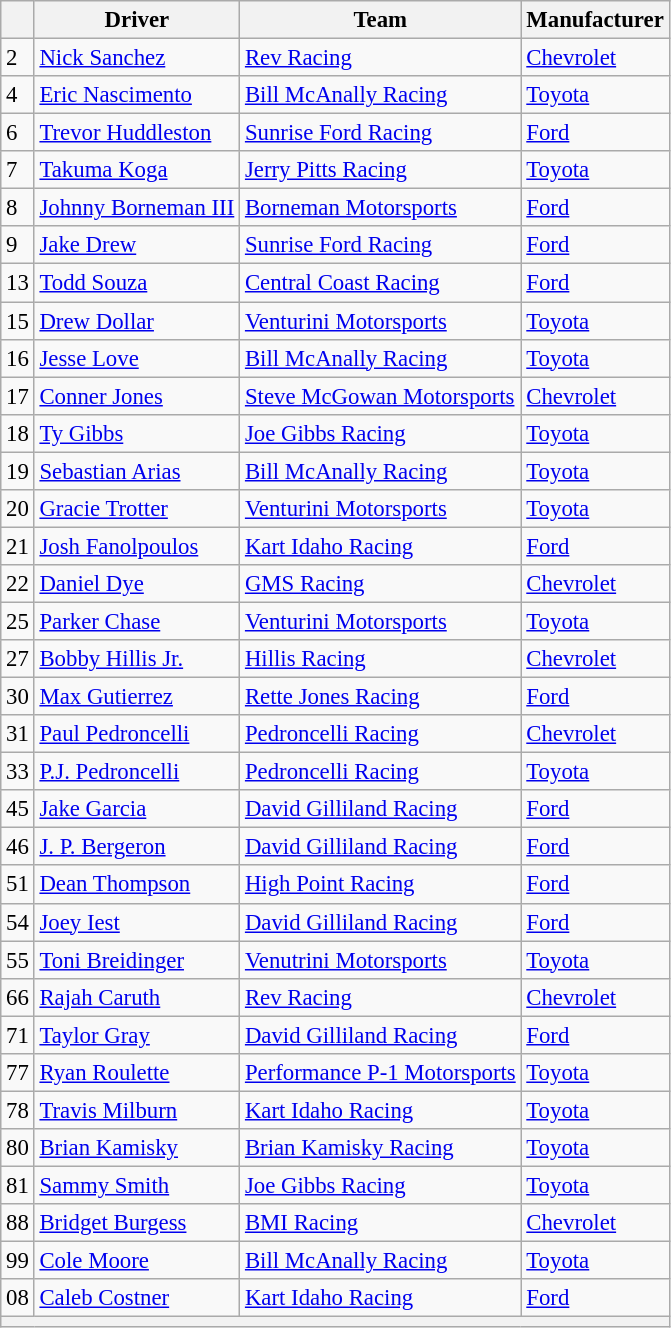<table class="wikitable" style="font-size:95%">
<tr>
<th></th>
<th>Driver</th>
<th>Team</th>
<th>Manufacturer</th>
</tr>
<tr>
<td>2</td>
<td><a href='#'>Nick Sanchez</a></td>
<td><a href='#'>Rev Racing</a></td>
<td><a href='#'>Chevrolet</a></td>
</tr>
<tr>
<td>4</td>
<td><a href='#'>Eric Nascimento</a></td>
<td><a href='#'>Bill McAnally Racing</a></td>
<td><a href='#'>Toyota</a></td>
</tr>
<tr>
<td>6</td>
<td><a href='#'>Trevor Huddleston</a></td>
<td><a href='#'>Sunrise Ford Racing</a></td>
<td><a href='#'>Ford</a></td>
</tr>
<tr>
<td>7</td>
<td><a href='#'>Takuma Koga</a></td>
<td><a href='#'>Jerry Pitts Racing</a></td>
<td><a href='#'>Toyota</a></td>
</tr>
<tr>
<td>8</td>
<td><a href='#'>Johnny Borneman III</a></td>
<td><a href='#'>Borneman Motorsports</a></td>
<td><a href='#'>Ford</a></td>
</tr>
<tr>
<td>9</td>
<td><a href='#'>Jake Drew</a></td>
<td><a href='#'>Sunrise Ford Racing</a></td>
<td><a href='#'>Ford</a></td>
</tr>
<tr>
<td>13</td>
<td><a href='#'>Todd Souza</a></td>
<td><a href='#'>Central Coast Racing</a></td>
<td><a href='#'>Ford</a></td>
</tr>
<tr>
<td>15</td>
<td><a href='#'>Drew Dollar</a></td>
<td><a href='#'>Venturini Motorsports</a></td>
<td><a href='#'>Toyota</a></td>
</tr>
<tr>
<td>16</td>
<td><a href='#'>Jesse Love</a></td>
<td><a href='#'>Bill McAnally Racing</a></td>
<td><a href='#'>Toyota</a></td>
</tr>
<tr>
<td>17</td>
<td><a href='#'>Conner Jones</a></td>
<td><a href='#'>Steve McGowan Motorsports</a></td>
<td><a href='#'>Chevrolet</a></td>
</tr>
<tr>
<td>18</td>
<td><a href='#'>Ty Gibbs</a></td>
<td><a href='#'>Joe Gibbs Racing</a></td>
<td><a href='#'>Toyota</a></td>
</tr>
<tr>
<td>19</td>
<td><a href='#'>Sebastian Arias</a></td>
<td><a href='#'>Bill McAnally Racing</a></td>
<td><a href='#'>Toyota</a></td>
</tr>
<tr>
<td>20</td>
<td><a href='#'>Gracie Trotter</a></td>
<td><a href='#'>Venturini Motorsports</a></td>
<td><a href='#'>Toyota</a></td>
</tr>
<tr>
<td>21</td>
<td><a href='#'>Josh Fanolpoulos</a></td>
<td><a href='#'>Kart Idaho Racing</a></td>
<td><a href='#'>Ford</a></td>
</tr>
<tr>
<td>22</td>
<td><a href='#'>Daniel Dye</a></td>
<td><a href='#'>GMS Racing</a></td>
<td><a href='#'>Chevrolet</a></td>
</tr>
<tr>
<td>25</td>
<td><a href='#'>Parker Chase</a></td>
<td><a href='#'>Venturini Motorsports</a></td>
<td><a href='#'>Toyota</a></td>
</tr>
<tr>
<td>27</td>
<td><a href='#'>Bobby Hillis Jr.</a></td>
<td><a href='#'>Hillis Racing</a></td>
<td><a href='#'>Chevrolet</a></td>
</tr>
<tr>
<td>30</td>
<td><a href='#'>Max Gutierrez</a></td>
<td><a href='#'>Rette Jones Racing</a></td>
<td><a href='#'>Ford</a></td>
</tr>
<tr>
<td>31</td>
<td><a href='#'>Paul Pedroncelli</a></td>
<td><a href='#'>Pedroncelli Racing</a></td>
<td><a href='#'>Chevrolet</a></td>
</tr>
<tr>
<td>33</td>
<td><a href='#'>P.J. Pedroncelli</a></td>
<td><a href='#'>Pedroncelli Racing</a></td>
<td><a href='#'>Toyota</a></td>
</tr>
<tr>
<td>45</td>
<td><a href='#'>Jake Garcia</a></td>
<td><a href='#'>David Gilliland Racing</a></td>
<td><a href='#'>Ford</a></td>
</tr>
<tr>
<td>46</td>
<td><a href='#'>J. P. Bergeron</a></td>
<td><a href='#'>David Gilliland Racing</a></td>
<td><a href='#'>Ford</a></td>
</tr>
<tr>
<td>51</td>
<td><a href='#'>Dean Thompson</a></td>
<td><a href='#'>High Point Racing</a></td>
<td><a href='#'>Ford</a></td>
</tr>
<tr>
<td>54</td>
<td><a href='#'>Joey Iest</a></td>
<td><a href='#'>David Gilliland Racing</a></td>
<td><a href='#'>Ford</a></td>
</tr>
<tr>
<td>55</td>
<td><a href='#'>Toni Breidinger</a></td>
<td><a href='#'>Venutrini Motorsports</a></td>
<td><a href='#'>Toyota</a></td>
</tr>
<tr>
<td>66</td>
<td><a href='#'>Rajah Caruth</a></td>
<td><a href='#'>Rev Racing</a></td>
<td><a href='#'>Chevrolet</a></td>
</tr>
<tr>
<td>71</td>
<td><a href='#'>Taylor Gray</a></td>
<td><a href='#'>David Gilliland Racing</a></td>
<td><a href='#'>Ford</a></td>
</tr>
<tr>
<td>77</td>
<td><a href='#'>Ryan Roulette</a></td>
<td><a href='#'>Performance P-1 Motorsports</a></td>
<td><a href='#'>Toyota</a></td>
</tr>
<tr>
<td>78</td>
<td><a href='#'>Travis Milburn</a></td>
<td><a href='#'>Kart Idaho Racing</a></td>
<td><a href='#'>Toyota</a></td>
</tr>
<tr>
<td>80</td>
<td><a href='#'>Brian Kamisky</a></td>
<td><a href='#'>Brian Kamisky Racing</a></td>
<td><a href='#'>Toyota</a></td>
</tr>
<tr>
<td>81</td>
<td><a href='#'>Sammy Smith</a></td>
<td><a href='#'>Joe Gibbs Racing</a></td>
<td><a href='#'>Toyota</a></td>
</tr>
<tr>
<td>88</td>
<td><a href='#'>Bridget Burgess</a></td>
<td><a href='#'>BMI Racing</a></td>
<td><a href='#'>Chevrolet</a></td>
</tr>
<tr>
<td>99</td>
<td><a href='#'>Cole Moore</a></td>
<td><a href='#'>Bill McAnally Racing</a></td>
<td><a href='#'>Toyota</a></td>
</tr>
<tr>
<td>08</td>
<td><a href='#'>Caleb Costner</a></td>
<td><a href='#'>Kart Idaho Racing</a></td>
<td><a href='#'>Ford</a></td>
</tr>
<tr>
<th colspan="7"></th>
</tr>
</table>
